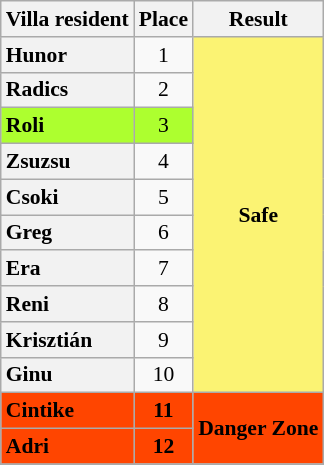<table class="wikitable" style="text-align:center; font-size:90%; width=20%">
<tr>
<th>Villa resident</th>
<th>Place</th>
<th>Result</th>
</tr>
<tr>
<th style="text-align:left"><strong>Hunor</strong></th>
<td>1</td>
<td rowspan="10" style="background:#FBF373"><strong>Safe</strong></td>
</tr>
<tr>
<th style="text-align:left"><strong>Radics</strong></th>
<td>2</td>
</tr>
<tr style="background:greenyellow" |>
<th style="background:greenyellow; text-align:left"><strong>Roli</strong></th>
<td>3</td>
</tr>
<tr>
<th style="text-align:left"><strong>Zsuzsu</strong></th>
<td>4</td>
</tr>
<tr>
<th style="text-align:left"><strong>Csoki</strong></th>
<td>5</td>
</tr>
<tr>
<th style="text-align:left"><strong>Greg</strong></th>
<td>6</td>
</tr>
<tr>
<th style="text-align:left"><strong>Era</strong></th>
<td>7</td>
</tr>
<tr>
<th style="text-align:left"><strong>Reni</strong></th>
<td>8</td>
</tr>
<tr>
<th style="text-align:left"><strong>Krisztián</strong></th>
<td>9</td>
</tr>
<tr>
<th style="text-align:left"><strong>Ginu</strong></th>
<td>10</td>
</tr>
<tr style="background:orangered" |>
<th style="text-align:left; background:orangered"><strong>Cintike</strong></th>
<td><strong>11</strong></td>
<td rowspan="2"><strong>Danger Zone</strong></td>
</tr>
<tr style="background:orangered" |>
<th style="text-align:left; background:orangered"><strong>Adri</strong></th>
<td><strong>12</strong></td>
</tr>
<tr>
</tr>
</table>
